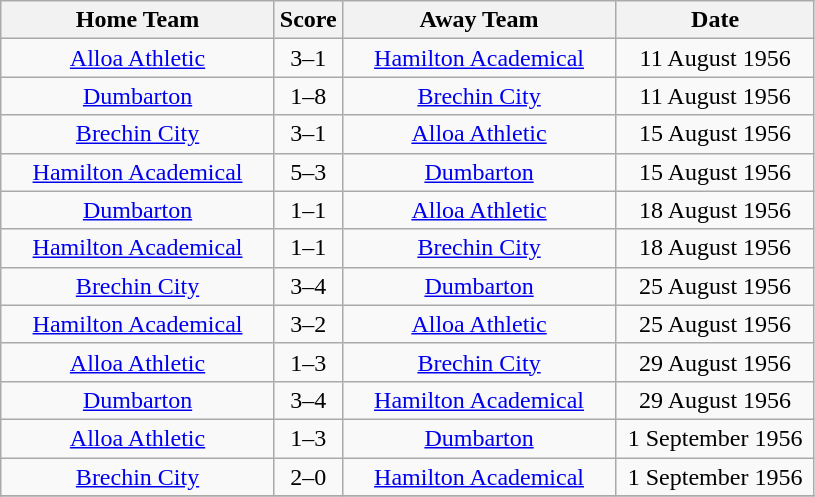<table class="wikitable" style="text-align:center;">
<tr>
<th width=175>Home Team</th>
<th width=20>Score</th>
<th width=175>Away Team</th>
<th width= 125>Date</th>
</tr>
<tr>
<td><a href='#'>Alloa Athletic</a></td>
<td>3–1</td>
<td><a href='#'>Hamilton Academical</a></td>
<td>11 August 1956</td>
</tr>
<tr>
<td><a href='#'>Dumbarton</a></td>
<td>1–8</td>
<td><a href='#'>Brechin City</a></td>
<td>11 August 1956</td>
</tr>
<tr>
<td><a href='#'>Brechin City</a></td>
<td>3–1</td>
<td><a href='#'>Alloa Athletic</a></td>
<td>15 August 1956</td>
</tr>
<tr>
<td><a href='#'>Hamilton Academical</a></td>
<td>5–3</td>
<td><a href='#'>Dumbarton</a></td>
<td>15 August 1956</td>
</tr>
<tr>
<td><a href='#'>Dumbarton</a></td>
<td>1–1</td>
<td><a href='#'>Alloa Athletic</a></td>
<td>18 August 1956</td>
</tr>
<tr>
<td><a href='#'>Hamilton Academical</a></td>
<td>1–1</td>
<td><a href='#'>Brechin City</a></td>
<td>18 August 1956</td>
</tr>
<tr>
<td><a href='#'>Brechin City</a></td>
<td>3–4</td>
<td><a href='#'>Dumbarton</a></td>
<td>25 August 1956</td>
</tr>
<tr>
<td><a href='#'>Hamilton Academical</a></td>
<td>3–2</td>
<td><a href='#'>Alloa Athletic</a></td>
<td>25 August 1956</td>
</tr>
<tr>
<td><a href='#'>Alloa Athletic</a></td>
<td>1–3</td>
<td><a href='#'>Brechin City</a></td>
<td>29 August 1956</td>
</tr>
<tr>
<td><a href='#'>Dumbarton</a></td>
<td>3–4</td>
<td><a href='#'>Hamilton Academical</a></td>
<td>29 August 1956</td>
</tr>
<tr>
<td><a href='#'>Alloa Athletic</a></td>
<td>1–3</td>
<td><a href='#'>Dumbarton</a></td>
<td>1 September 1956</td>
</tr>
<tr>
<td><a href='#'>Brechin City</a></td>
<td>2–0</td>
<td><a href='#'>Hamilton Academical</a></td>
<td>1 September 1956</td>
</tr>
<tr>
</tr>
</table>
